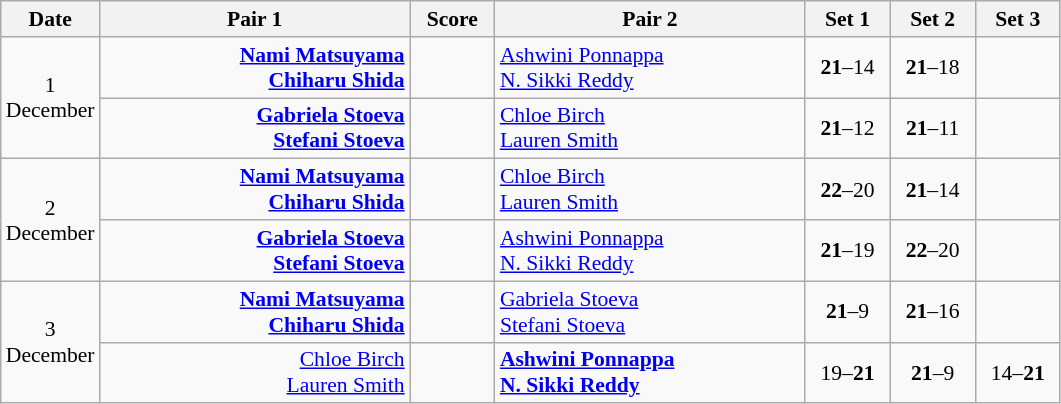<table class="wikitable" style="font-size:90%; text-align:center">
<tr>
<th width="50">Date</th>
<th width="200">Pair 1</th>
<th width="50">Score</th>
<th width="200">Pair 2</th>
<th width="50">Set 1</th>
<th width="50">Set 2</th>
<th width="50">Set 3</th>
</tr>
<tr>
<td rowspan=2>1 December</td>
<td align="right"><strong><a href='#'>Nami Matsuyama</a> <br><a href='#'>Chiharu Shida</a> </strong></td>
<td></td>
<td align="left"> <a href='#'>Ashwini Ponnappa</a><br> <a href='#'>N. Sikki Reddy</a></td>
<td><strong>21</strong>–14</td>
<td><strong>21</strong>–18</td>
<td></td>
</tr>
<tr>
<td align="right"><strong><a href='#'>Gabriela Stoeva</a> <br><a href='#'>Stefani Stoeva</a> </strong></td>
<td></td>
<td align="left"> <a href='#'>Chloe Birch</a><br> <a href='#'>Lauren Smith</a></td>
<td><strong>21</strong>–12</td>
<td><strong>21</strong>–11</td>
<td></td>
</tr>
<tr>
<td rowspan=2>2 December</td>
<td align="right"><strong><a href='#'>Nami Matsuyama</a> <br><a href='#'>Chiharu Shida</a> </strong></td>
<td></td>
<td align="left"> <a href='#'>Chloe Birch</a><br> <a href='#'>Lauren Smith</a></td>
<td><strong>22</strong>–20</td>
<td><strong>21</strong>–14</td>
<td></td>
</tr>
<tr>
<td align="right"><strong><a href='#'>Gabriela Stoeva</a> <br><a href='#'>Stefani Stoeva</a> </strong></td>
<td></td>
<td align="left"> <a href='#'>Ashwini Ponnappa</a><br> <a href='#'>N. Sikki Reddy</a></td>
<td><strong>21</strong>–19</td>
<td><strong>22</strong>–20</td>
<td></td>
</tr>
<tr>
<td rowspan=2>3 December</td>
<td align="right"><strong><a href='#'>Nami Matsuyama</a> <br><a href='#'>Chiharu Shida</a> </strong></td>
<td></td>
<td align="left"> <a href='#'>Gabriela Stoeva</a><br> <a href='#'>Stefani Stoeva</a></td>
<td><strong>21</strong>–9</td>
<td><strong>21</strong>–16</td>
<td></td>
</tr>
<tr>
<td align="right"><a href='#'>Chloe Birch</a> <br><a href='#'>Lauren Smith</a> </td>
<td></td>
<td align="left"><strong> <a href='#'>Ashwini Ponnappa</a><br> <a href='#'>N. Sikki Reddy</a></strong></td>
<td>19–<strong>21</strong></td>
<td><strong>21</strong>–9</td>
<td>14–<strong>21</strong></td>
</tr>
</table>
